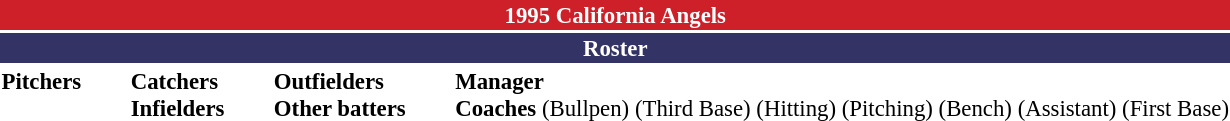<table class="toccolours" style="font-size: 95%;">
<tr>
<th colspan="10" style="background-color: #CE2029; color: white; text-align: center;">1995 California Angels</th>
</tr>
<tr>
<td colspan="10" style="background-color:#333366; color: white; text-align: center;"><strong>Roster</strong></td>
</tr>
<tr>
<td valign="top"><strong>Pitchers</strong><br>


















</td>
<td width="25px"></td>
<td valign="top"><strong>Catchers</strong><br>




<strong>Infielders</strong>











</td>
<td width="25px"></td>
<td valign="top"><strong>Outfielders</strong><br>





<strong>Other batters</strong>

</td>
<td width="25px"></td>
<td valign="top"><strong>Manager</strong><br>
<strong>Coaches</strong>
 (Bullpen)
 (Third Base)
 (Hitting)
 (Pitching)
 (Bench)
 (Assistant)
 (First Base)</td>
</tr>
</table>
